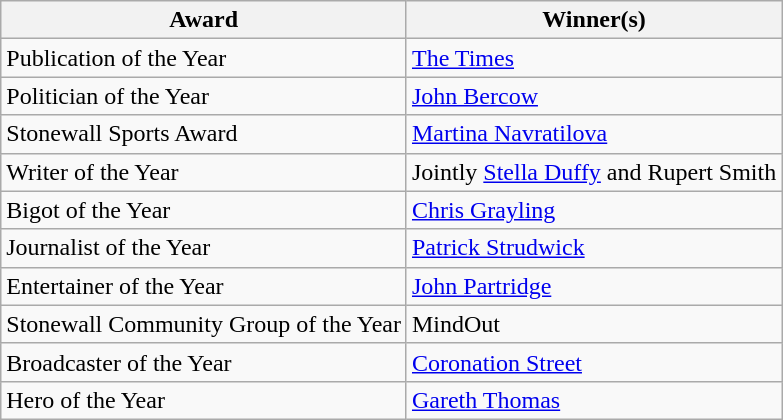<table class="wikitable">
<tr>
<th>Award</th>
<th>Winner(s)</th>
</tr>
<tr>
<td>Publication of the Year</td>
<td><a href='#'>The Times</a></td>
</tr>
<tr>
<td>Politician of the Year</td>
<td><a href='#'>John Bercow</a></td>
</tr>
<tr>
<td>Stonewall Sports Award</td>
<td><a href='#'>Martina Navratilova</a></td>
</tr>
<tr>
<td>Writer of the Year</td>
<td>Jointly <a href='#'>Stella Duffy</a> and Rupert Smith</td>
</tr>
<tr>
<td>Bigot of the Year</td>
<td><a href='#'>Chris Grayling</a></td>
</tr>
<tr>
<td>Journalist of the Year</td>
<td><a href='#'>Patrick Strudwick</a></td>
</tr>
<tr>
<td>Entertainer of the Year</td>
<td><a href='#'>John Partridge</a></td>
</tr>
<tr>
<td>Stonewall Community Group of the Year</td>
<td>MindOut</td>
</tr>
<tr>
<td>Broadcaster of the Year</td>
<td><a href='#'>Coronation Street</a></td>
</tr>
<tr>
<td>Hero of the Year</td>
<td><a href='#'>Gareth Thomas</a></td>
</tr>
</table>
